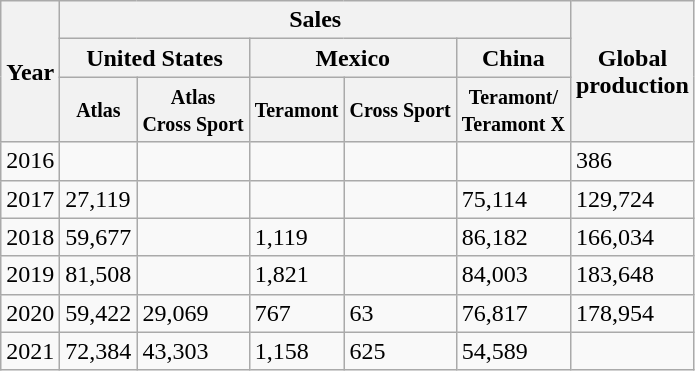<table class="wikitable">
<tr>
<th rowspan="3">Year</th>
<th colspan="5">Sales</th>
<th rowspan="3">Global<br>production</th>
</tr>
<tr>
<th colspan="2">United States</th>
<th colspan="2">Mexico</th>
<th>China</th>
</tr>
<tr>
<th><small>Atlas</small></th>
<th><small>Atlas<br>Cross Sport</small></th>
<th><small>Teramont</small></th>
<th><small>Cross Sport</small></th>
<th><small>Teramont/<br>Teramont X</small></th>
</tr>
<tr>
<td>2016</td>
<td></td>
<td></td>
<td></td>
<td></td>
<td></td>
<td>386</td>
</tr>
<tr>
<td>2017</td>
<td>27,119</td>
<td></td>
<td></td>
<td></td>
<td>75,114</td>
<td>129,724</td>
</tr>
<tr>
<td>2018</td>
<td>59,677</td>
<td></td>
<td>1,119</td>
<td></td>
<td>86,182</td>
<td>166,034</td>
</tr>
<tr>
<td>2019</td>
<td>81,508</td>
<td></td>
<td>1,821</td>
<td></td>
<td>84,003</td>
<td>183,648</td>
</tr>
<tr>
<td>2020</td>
<td>59,422</td>
<td>29,069</td>
<td>767</td>
<td>63</td>
<td>76,817</td>
<td>178,954</td>
</tr>
<tr>
<td>2021</td>
<td>72,384</td>
<td>43,303</td>
<td>1,158</td>
<td>625</td>
<td>54,589</td>
<td></td>
</tr>
</table>
